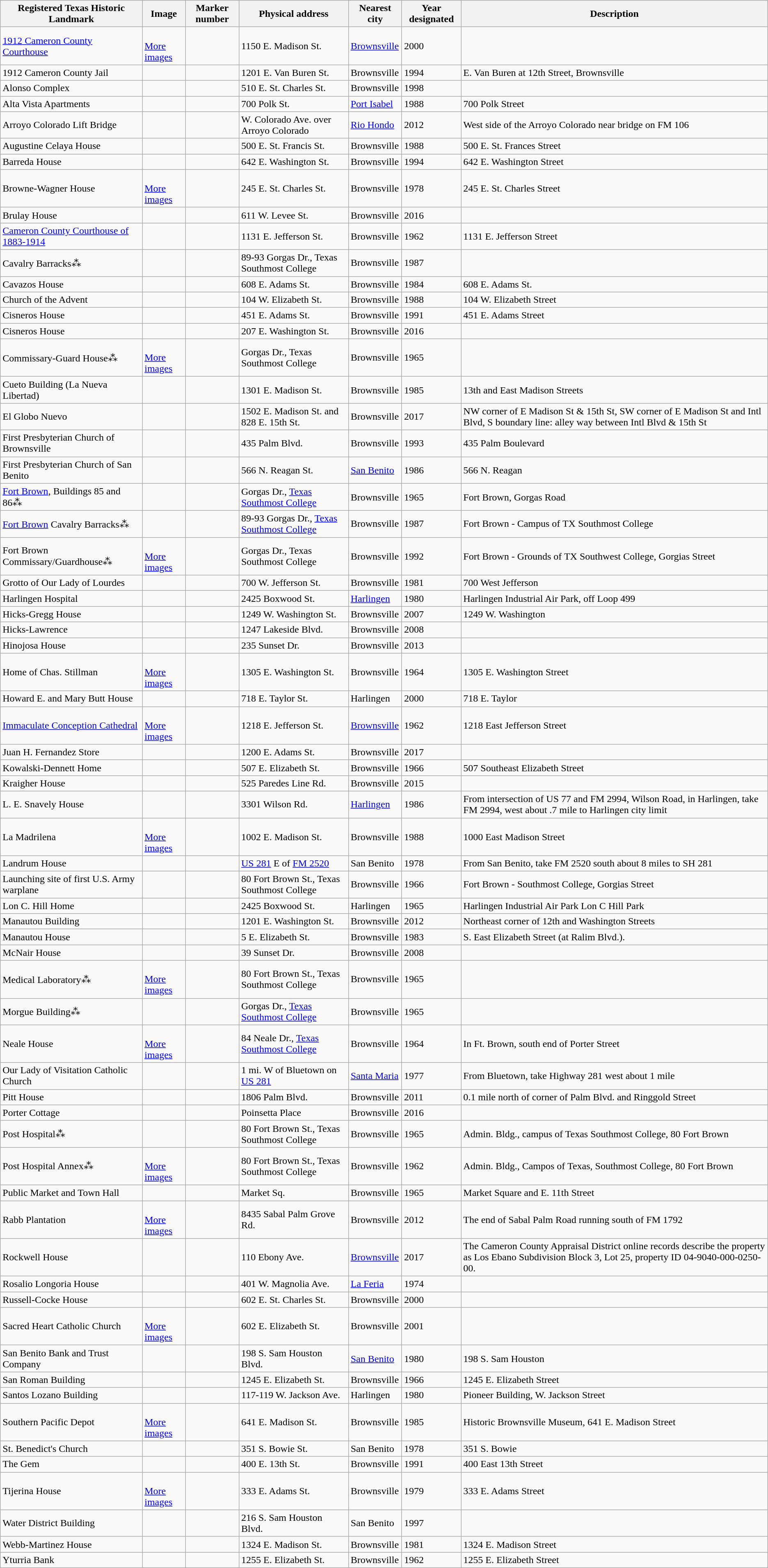<table class="wikitable sortable">
<tr>
<th>Registered Texas Historic Landmark</th>
<th>Image</th>
<th>Marker number</th>
<th>Physical address</th>
<th>Nearest city</th>
<th>Year designated</th>
<th>Description</th>
</tr>
<tr>
<td><a href='#'>1912 Cameron County Courthouse</a></td>
<td><br> <a href='#'>More images</a></td>
<td></td>
<td>1150 E. Madison St.<br></td>
<td><a href='#'>Brownsville</a></td>
<td>2000</td>
<td></td>
</tr>
<tr>
<td>1912 Cameron County Jail</td>
<td></td>
<td></td>
<td>1201 E. Van Buren St.<br></td>
<td>Brownsville</td>
<td>1994</td>
<td>E. Van Buren at 12th Street, Brownsville</td>
</tr>
<tr>
<td>Alonso Complex</td>
<td></td>
<td></td>
<td>510 E. St. Charles St.<br></td>
<td>Brownsville</td>
<td>1998</td>
<td></td>
</tr>
<tr>
<td>Alta Vista Apartments</td>
<td></td>
<td></td>
<td>700 Polk St.<br></td>
<td><a href='#'>Port Isabel</a></td>
<td>1988</td>
<td>700 Polk Street</td>
</tr>
<tr>
<td>Arroyo Colorado Lift Bridge</td>
<td></td>
<td></td>
<td>W. Colorado Ave. over Arroyo Colorado<br></td>
<td><a href='#'>Rio Hondo</a></td>
<td>2012</td>
<td>West side of the Arroyo Colorado near bridge on FM 106</td>
</tr>
<tr>
<td>Augustine Celaya House</td>
<td></td>
<td></td>
<td>500 E. St. Francis St.<br></td>
<td>Brownsville</td>
<td>1988</td>
<td>500 E. St. Frances Street</td>
</tr>
<tr>
<td>Barreda House</td>
<td><br></td>
<td></td>
<td>642 E. Washington St.<br></td>
<td>Brownsville</td>
<td>1994</td>
<td>642 E. Washington Street</td>
</tr>
<tr>
<td>Browne-Wagner House</td>
<td><br> <a href='#'>More images</a></td>
<td></td>
<td>245 E. St. Charles St.<br></td>
<td>Brownsville</td>
<td>1978</td>
<td>245 E. St. Charles Street</td>
</tr>
<tr>
<td>Brulay House</td>
<td></td>
<td></td>
<td>611 W. Levee St.<br></td>
<td>Brownsville</td>
<td>2016</td>
<td></td>
</tr>
<tr>
<td><a href='#'>Cameron County Courthouse of 1883-1914</a></td>
<td></td>
<td></td>
<td>1131 E. Jefferson St.<br></td>
<td>Brownsville</td>
<td>1962</td>
<td>1131 E. Jefferson Street</td>
</tr>
<tr>
<td>Cavalry Barracks⁂</td>
<td></td>
<td></td>
<td>89-93 Gorgas Dr., Texas Southmost College<br></td>
<td>Brownsville</td>
<td>1987</td>
<td></td>
</tr>
<tr>
<td>Cavazos House</td>
<td></td>
<td></td>
<td>608 E. Adams St.<br></td>
<td>Brownsville</td>
<td>1984</td>
<td>608 E. Adams St.</td>
</tr>
<tr>
<td>Church of the Advent</td>
<td></td>
<td></td>
<td>104 W. Elizabeth St.<br></td>
<td>Brownsville</td>
<td>1988</td>
<td>104 W. Elizabeth Street</td>
</tr>
<tr>
<td>Cisneros House</td>
<td></td>
<td></td>
<td>451 E. Adams St.<br></td>
<td>Brownsville</td>
<td>1991</td>
<td>451 E. Adams Street</td>
</tr>
<tr>
<td>Cisneros House</td>
<td></td>
<td></td>
<td>207 E. Washington St.<br></td>
<td>Brownsville</td>
<td>2016</td>
<td></td>
</tr>
<tr>
<td>Commissary-Guard House⁂</td>
<td><br> <a href='#'>More images</a></td>
<td></td>
<td>Gorgas Dr., Texas Southmost College<br></td>
<td>Brownsville</td>
<td>1965</td>
<td></td>
</tr>
<tr>
<td>Cueto Building (La Nueva Libertad)</td>
<td></td>
<td></td>
<td>1301 E. Madison St.<br></td>
<td>Brownsville</td>
<td>1985</td>
<td>13th and East Madison Streets</td>
</tr>
<tr>
<td>El Globo Nuevo</td>
<td></td>
<td></td>
<td>1502 E. Madison St. and 828 E. 15th St.<br></td>
<td>Brownsville</td>
<td>2017</td>
<td>NW corner of E Madison St & 15th St, SW corner of E Madison St and Intl Blvd, S boundary line: alley way between Intl Blvd & 15th St</td>
</tr>
<tr>
<td>First Presbyterian Church of Brownsville</td>
<td></td>
<td></td>
<td>435 Palm Blvd.<br></td>
<td>Brownsville</td>
<td>1993</td>
<td>435 Palm Boulevard</td>
</tr>
<tr>
<td>First Presbyterian Church of San Benito</td>
<td></td>
<td></td>
<td>566 N. Reagan St.<br></td>
<td><a href='#'>San Benito</a></td>
<td>1986</td>
<td>566 N. Reagan</td>
</tr>
<tr>
<td><a href='#'>Fort Brown</a>, Buildings 85 and 86⁂</td>
<td></td>
<td></td>
<td>Gorgas Dr., <a href='#'>Texas Southmost College</a><br></td>
<td>Brownsville</td>
<td>1965</td>
<td>Fort Brown, Gorgas Road</td>
</tr>
<tr>
<td><a href='#'>Fort Brown</a> Cavalry Barracks⁂</td>
<td></td>
<td></td>
<td>89-93 Gorgas Dr., <a href='#'>Texas Southmost College</a><br></td>
<td>Brownsville</td>
<td>1987</td>
<td>Fort Brown - Campus of TX Southmost College</td>
</tr>
<tr>
<td>Fort Brown Commissary/Guardhouse⁂</td>
<td><br> <a href='#'>More images</a></td>
<td></td>
<td>Gorgas Dr., Texas Southmost College<br></td>
<td>Brownsville</td>
<td>1992</td>
<td>Fort Brown - Grounds of TX Southwest College, Gorgias Street</td>
</tr>
<tr>
<td>Grotto of Our Lady of Lourdes</td>
<td></td>
<td></td>
<td>700 W. Jefferson St.<br></td>
<td>Brownsville</td>
<td>1981</td>
<td>700 West Jefferson</td>
</tr>
<tr>
<td>Harlingen Hospital</td>
<td></td>
<td></td>
<td>2425 Boxwood St.<br></td>
<td><a href='#'>Harlingen</a></td>
<td>1980</td>
<td>Harlingen Industrial Air Park, off Loop 499</td>
</tr>
<tr>
<td>Hicks-Gregg House</td>
<td></td>
<td></td>
<td>1249 W. Washington St.<br></td>
<td>Brownsville</td>
<td>2007</td>
<td>1249 W. Washington</td>
</tr>
<tr>
<td>Hicks-Lawrence</td>
<td></td>
<td></td>
<td>1247 Lakeside Blvd.<br></td>
<td>Brownsville</td>
<td>2008</td>
<td></td>
</tr>
<tr>
<td>Hinojosa House</td>
<td></td>
<td></td>
<td>235 Sunset Dr.<br></td>
<td>Brownsville</td>
<td>2013</td>
<td></td>
</tr>
<tr>
<td>Home of Chas. Stillman</td>
<td><br> <a href='#'>More images</a></td>
<td></td>
<td>1305 E. Washington St.<br></td>
<td>Brownsville</td>
<td>1964</td>
<td>1305 E. Washington Street</td>
</tr>
<tr>
<td>Howard E. and Mary Butt House</td>
<td></td>
<td></td>
<td>718 E. Taylor St.<br></td>
<td>Harlingen</td>
<td>2000</td>
<td>718 E. Taylor</td>
</tr>
<tr>
<td><a href='#'>Immaculate Conception Cathedral</a></td>
<td><br> <a href='#'>More images</a></td>
<td></td>
<td>1218 E. Jefferson St.<br></td>
<td><a href='#'>Brownsville</a></td>
<td>1962</td>
<td>1218 East Jefferson Street</td>
</tr>
<tr>
<td>Juan H. Fernandez Store</td>
<td></td>
<td></td>
<td>1200 E. Adams St.<br></td>
<td>Brownsville</td>
<td>2017</td>
<td></td>
</tr>
<tr>
<td>Kowalski-Dennett Home</td>
<td></td>
<td></td>
<td>507 E. Elizabeth St.<br></td>
<td>Brownsville</td>
<td>1966</td>
<td>507 Southeast Elizabeth Street</td>
</tr>
<tr>
<td>Kraigher House</td>
<td></td>
<td></td>
<td>525 Paredes Line Rd.<br></td>
<td>Brownsville</td>
<td>2015</td>
<td></td>
</tr>
<tr>
<td>L. E. Snavely House</td>
<td></td>
<td></td>
<td>3301 Wilson Rd.<br></td>
<td><a href='#'>Harlingen</a></td>
<td>1986</td>
<td>From intersection of US 77 and FM 2994, Wilson Road, in Harlingen, take FM 2994, west about .7 mile to Harlingen city limit</td>
</tr>
<tr>
<td>La Madrilena</td>
<td><br> <a href='#'>More images</a></td>
<td></td>
<td>1002 E. Madison St.<br></td>
<td>Brownsville</td>
<td>1988</td>
<td>1000 East Madison Street</td>
</tr>
<tr>
<td>Landrum House</td>
<td></td>
<td></td>
<td><a href='#'>US 281</a> E of <a href='#'>FM 2520</a><br></td>
<td>San Benito</td>
<td>1978</td>
<td>From San Benito, take FM 2520 south about 8 miles to SH 281</td>
</tr>
<tr>
<td>Launching site of first U.S. Army warplane</td>
<td></td>
<td></td>
<td>80 Fort Brown St., Texas Southmost College<br></td>
<td>Brownsville</td>
<td>1966</td>
<td>Fort Brown - Southmost College, Gorgias Street</td>
</tr>
<tr>
<td>Lon C. Hill Home</td>
<td></td>
<td></td>
<td>2425 Boxwood St.<br></td>
<td>Harlingen</td>
<td>1965</td>
<td>Harlingen Industrial Air Park Lon C Hill Park</td>
</tr>
<tr>
<td>Manautou Building</td>
<td></td>
<td></td>
<td>1201 E. Washington St.<br></td>
<td>Brownsville</td>
<td>2012</td>
<td>Northeast corner of 12th and Washington Streets</td>
</tr>
<tr>
<td>Manautou House</td>
<td></td>
<td></td>
<td>5 E. Elizabeth St.<br></td>
<td>Brownsville</td>
<td>1983</td>
<td>S. East Elizabeth Street (at Ralim Blvd.).</td>
</tr>
<tr>
<td>McNair House</td>
<td></td>
<td></td>
<td>39 Sunset Dr.<br></td>
<td>Brownsville</td>
<td>2008</td>
<td></td>
</tr>
<tr>
<td>Medical Laboratory⁂</td>
<td><br> <a href='#'>More images</a></td>
<td></td>
<td>80 Fort Brown St., Texas Southmost College<br></td>
<td>Brownsville</td>
<td>1965</td>
<td></td>
</tr>
<tr>
<td>Morgue Building⁂</td>
<td></td>
<td></td>
<td>Gorgas Dr., <a href='#'>Texas Southmost College</a><br></td>
<td>Brownsville</td>
<td>1965</td>
<td></td>
</tr>
<tr>
<td>Neale House</td>
<td><br> <a href='#'>More images</a></td>
<td></td>
<td>84 Neale Dr., <a href='#'>Texas Southmost College</a><br></td>
<td>Brownsville</td>
<td>1964</td>
<td>In Ft. Brown, south end of Porter Street</td>
</tr>
<tr>
<td>Our Lady of Visitation Catholic Church</td>
<td></td>
<td></td>
<td>1 mi. W of Bluetown on <a href='#'>US 281</a><br></td>
<td><a href='#'>Santa Maria</a></td>
<td>1977</td>
<td>From Bluetown, take Highway 281 west about 1 mile</td>
</tr>
<tr>
<td>Pitt House</td>
<td></td>
<td></td>
<td>1806 Palm Blvd.<br></td>
<td>Brownsville</td>
<td>2011</td>
<td>0.1 mile north of corner of Palm Blvd. and Ringgold Street</td>
</tr>
<tr>
<td>Porter Cottage</td>
<td></td>
<td></td>
<td>Poinsetta Place </td>
<td>Brownsville</td>
<td>2016</td>
<td></td>
</tr>
<tr>
<td>Post Hospital⁂</td>
<td></td>
<td></td>
<td>80 Fort Brown St., Texas Southmost College<br></td>
<td>Brownsville</td>
<td>1965</td>
<td>Admin. Bldg., campus of Texas Southmost College, 80 Fort Brown</td>
</tr>
<tr>
<td>Post Hospital Annex⁂</td>
<td><br> <a href='#'>More images</a></td>
<td></td>
<td>80 Fort Brown St., Texas Southmost College<br></td>
<td>Brownsville</td>
<td>1962</td>
<td>Admin. Bldg., Campos of Texas, Southmost College, 80 Fort Brown</td>
</tr>
<tr>
<td>Public Market and Town Hall</td>
<td></td>
<td></td>
<td>Market Sq.<br></td>
<td>Brownsville</td>
<td>1965</td>
<td>Market Square and E. 11th Street</td>
</tr>
<tr>
<td>Rabb Plantation</td>
<td><br> <a href='#'>More images</a></td>
<td></td>
<td>8435 Sabal Palm Grove Rd.<br></td>
<td>Brownsville</td>
<td>2012</td>
<td>The end of Sabal Palm Road running south of FM 1792</td>
</tr>
<tr>
<td>Rockwell House</td>
<td></td>
<td></td>
<td>110 Ebony Ave.<br></td>
<td><a href='#'>Brownsville</a></td>
<td>2017</td>
<td>The Cameron County Appraisal District online records describe the property as Los Ebano Subdivision Block 3, Lot 25, property ID 04-9040-000-0250-00. </td>
</tr>
<tr>
<td>Rosalio Longoria House</td>
<td></td>
<td></td>
<td>401 W. Magnolia Ave.<br></td>
<td><a href='#'>La Feria</a></td>
<td>1974</td>
<td></td>
</tr>
<tr>
<td>Russell-Cocke House</td>
<td></td>
<td></td>
<td>602 E. St. Charles St.<br></td>
<td>Brownsville</td>
<td>2000</td>
<td></td>
</tr>
<tr>
<td>Sacred Heart Catholic Church</td>
<td><br> <a href='#'>More images</a></td>
<td></td>
<td>602 E. Elizabeth St.<br></td>
<td>Brownsville</td>
<td>2001</td>
<td></td>
</tr>
<tr>
<td>San Benito Bank and Trust Company</td>
<td></td>
<td></td>
<td>198 S. Sam Houston Blvd.<br></td>
<td><a href='#'>San Benito</a></td>
<td>1980</td>
<td>198 S. Sam Houston</td>
</tr>
<tr>
<td>San Roman Building</td>
<td></td>
<td></td>
<td>1245 E. Elizabeth St.<br></td>
<td>Brownsville</td>
<td>1966</td>
<td>1245 E. Elizabeth Street</td>
</tr>
<tr>
<td>Santos Lozano Building</td>
<td></td>
<td></td>
<td>117-119 W. Jackson Ave. <br></td>
<td>Harlingen</td>
<td>1980</td>
<td>Pioneer Building, W. Jackson Street</td>
</tr>
<tr>
<td>Southern Pacific Depot</td>
<td><br> <a href='#'>More images</a></td>
<td></td>
<td>641 E. Madison St.<br></td>
<td>Brownsville</td>
<td>1985</td>
<td>Historic Brownsville Museum, 641 E. Madison Street</td>
</tr>
<tr>
<td>St. Benedict's Church</td>
<td></td>
<td></td>
<td>351 S. Bowie St.<br></td>
<td>San Benito</td>
<td>1978</td>
<td>351 S. Bowie</td>
</tr>
<tr>
<td>The Gem</td>
<td></td>
<td></td>
<td>400 E. 13th St.<br></td>
<td>Brownsville</td>
<td>1991</td>
<td>400 East 13th Street</td>
</tr>
<tr>
<td>Tijerina House</td>
<td><br> <a href='#'>More images</a></td>
<td></td>
<td>333 E. Adams St.<br></td>
<td>Brownsville</td>
<td>1979</td>
<td>333 E. Adams Street</td>
</tr>
<tr>
<td>Water District Building</td>
<td></td>
<td></td>
<td>216 S. Sam Houston Blvd.<br></td>
<td>San Benito</td>
<td>1997</td>
<td></td>
</tr>
<tr>
<td>Webb-Martinez House</td>
<td></td>
<td></td>
<td>1324 E. Madison St.<br></td>
<td>Brownsville</td>
<td>1981</td>
<td>1324 E. Madison Street</td>
</tr>
<tr>
<td>Yturria Bank</td>
<td></td>
<td></td>
<td>1255 E. Elizabeth St.<br></td>
<td>Brownsville</td>
<td>1962</td>
<td>1255 E. Elizabeth Street</td>
</tr>
</table>
